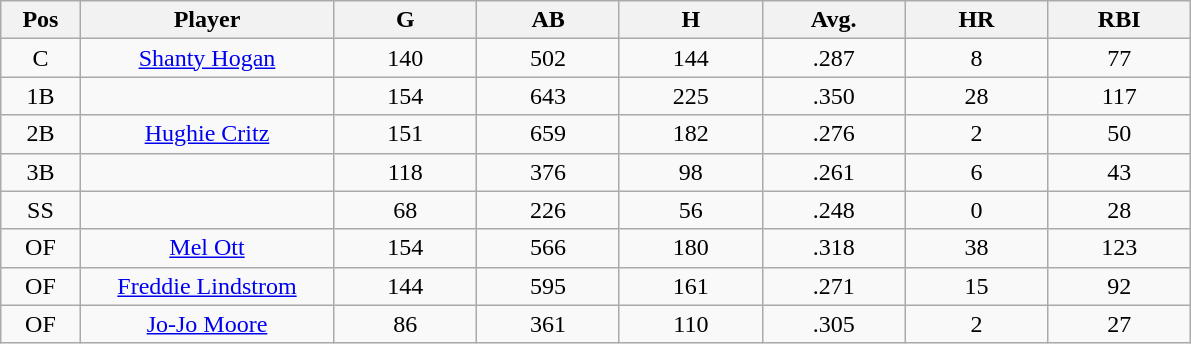<table class="wikitable sortable">
<tr>
<th bgcolor="#DDDDFF" width="5%">Pos</th>
<th bgcolor="#DDDDFF" width="16%">Player</th>
<th bgcolor="#DDDDFF" width="9%">G</th>
<th bgcolor="#DDDDFF" width="9%">AB</th>
<th bgcolor="#DDDDFF" width="9%">H</th>
<th bgcolor="#DDDDFF" width="9%">Avg.</th>
<th bgcolor="#DDDDFF" width="9%">HR</th>
<th bgcolor="#DDDDFF" width="9%">RBI</th>
</tr>
<tr align="center">
<td>C</td>
<td><a href='#'>Shanty Hogan</a></td>
<td>140</td>
<td>502</td>
<td>144</td>
<td>.287</td>
<td>8</td>
<td>77</td>
</tr>
<tr align=center>
<td>1B</td>
<td></td>
<td>154</td>
<td>643</td>
<td>225</td>
<td>.350</td>
<td>28</td>
<td>117</td>
</tr>
<tr align="center">
<td>2B</td>
<td><a href='#'>Hughie Critz</a></td>
<td>151</td>
<td>659</td>
<td>182</td>
<td>.276</td>
<td>2</td>
<td>50</td>
</tr>
<tr align=center>
<td>3B</td>
<td></td>
<td>118</td>
<td>376</td>
<td>98</td>
<td>.261</td>
<td>6</td>
<td>43</td>
</tr>
<tr align="center">
<td>SS</td>
<td></td>
<td>68</td>
<td>226</td>
<td>56</td>
<td>.248</td>
<td>0</td>
<td>28</td>
</tr>
<tr align="center">
<td>OF</td>
<td><a href='#'>Mel Ott</a></td>
<td>154</td>
<td>566</td>
<td>180</td>
<td>.318</td>
<td>38</td>
<td>123</td>
</tr>
<tr align=center>
<td>OF</td>
<td><a href='#'>Freddie Lindstrom</a></td>
<td>144</td>
<td>595</td>
<td>161</td>
<td>.271</td>
<td>15</td>
<td>92</td>
</tr>
<tr align=center>
<td>OF</td>
<td><a href='#'>Jo-Jo Moore</a></td>
<td>86</td>
<td>361</td>
<td>110</td>
<td>.305</td>
<td>2</td>
<td>27</td>
</tr>
</table>
